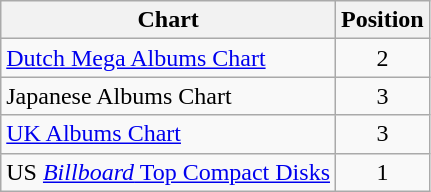<table class="wikitable" style="text-align:center;">
<tr>
<th>Chart</th>
<th>Position</th>
</tr>
<tr>
<td align="left"><a href='#'>Dutch Mega Albums Chart</a></td>
<td>2</td>
</tr>
<tr>
<td align="left">Japanese Albums Chart</td>
<td>3</td>
</tr>
<tr>
<td align="left"><a href='#'>UK Albums Chart</a></td>
<td>3</td>
</tr>
<tr>
<td align="left">US <a href='#'><em>Billboard</em> Top Compact Disks</a></td>
<td>1</td>
</tr>
</table>
